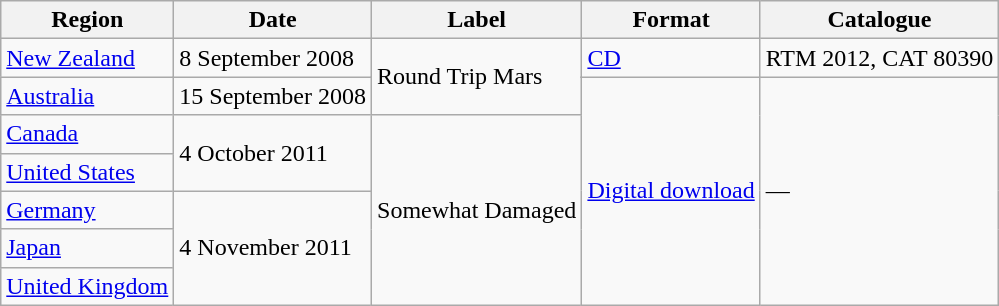<table class="wikitable">
<tr>
<th>Region</th>
<th>Date</th>
<th>Label</th>
<th>Format</th>
<th>Catalogue</th>
</tr>
<tr>
<td rowspan="2"><a href='#'>New Zealand</a></td>
<td>8 September 2008</td>
<td rowspan="3">Round Trip Mars</td>
<td><a href='#'>CD</a></td>
<td>RTM 2012, CAT 80390</td>
</tr>
<tr>
<td rowspan="2">15 September 2008</td>
<td rowspan="7"><a href='#'>Digital download</a></td>
<td rowspan="7">—</td>
</tr>
<tr>
<td><a href='#'>Australia</a></td>
</tr>
<tr>
<td><a href='#'>Canada</a></td>
<td rowspan="2">4 October 2011</td>
<td rowspan="5">Somewhat Damaged</td>
</tr>
<tr>
<td><a href='#'>United States</a></td>
</tr>
<tr>
<td><a href='#'>Germany</a></td>
<td rowspan="3">4 November 2011</td>
</tr>
<tr>
<td><a href='#'>Japan</a></td>
</tr>
<tr>
<td><a href='#'>United Kingdom</a></td>
</tr>
</table>
